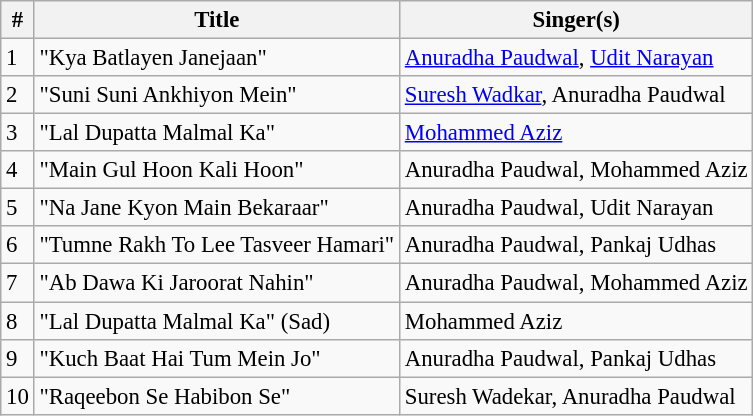<table class="wikitable" style="font-size:95%;">
<tr>
<th>#</th>
<th>Title</th>
<th>Singer(s)</th>
</tr>
<tr>
<td>1</td>
<td>"Kya Batlayen Janejaan"</td>
<td><a href='#'>Anuradha Paudwal</a>, <a href='#'>Udit Narayan</a></td>
</tr>
<tr>
<td>2</td>
<td>"Suni Suni Ankhiyon Mein"</td>
<td><a href='#'>Suresh Wadkar</a>, Anuradha Paudwal</td>
</tr>
<tr>
<td>3</td>
<td>"Lal Dupatta Malmal Ka"</td>
<td><a href='#'>Mohammed Aziz</a></td>
</tr>
<tr>
<td>4</td>
<td>"Main Gul Hoon Kali Hoon"</td>
<td>Anuradha Paudwal, Mohammed Aziz</td>
</tr>
<tr>
<td>5</td>
<td>"Na Jane Kyon Main Bekaraar"</td>
<td>Anuradha Paudwal, Udit Narayan</td>
</tr>
<tr>
<td>6</td>
<td>"Tumne Rakh To Lee Tasveer Hamari"</td>
<td>Anuradha Paudwal, Pankaj Udhas</td>
</tr>
<tr>
<td>7</td>
<td>"Ab Dawa Ki Jaroorat Nahin"</td>
<td>Anuradha Paudwal, Mohammed Aziz</td>
</tr>
<tr>
<td>8</td>
<td>"Lal Dupatta Malmal Ka" (Sad)</td>
<td>Mohammed Aziz</td>
</tr>
<tr>
<td>9</td>
<td>"Kuch Baat Hai Tum Mein Jo"</td>
<td>Anuradha Paudwal, Pankaj Udhas</td>
</tr>
<tr>
<td>10</td>
<td>"Raqeebon Se Habibon Se"</td>
<td>Suresh Wadekar, Anuradha Paudwal</td>
</tr>
</table>
